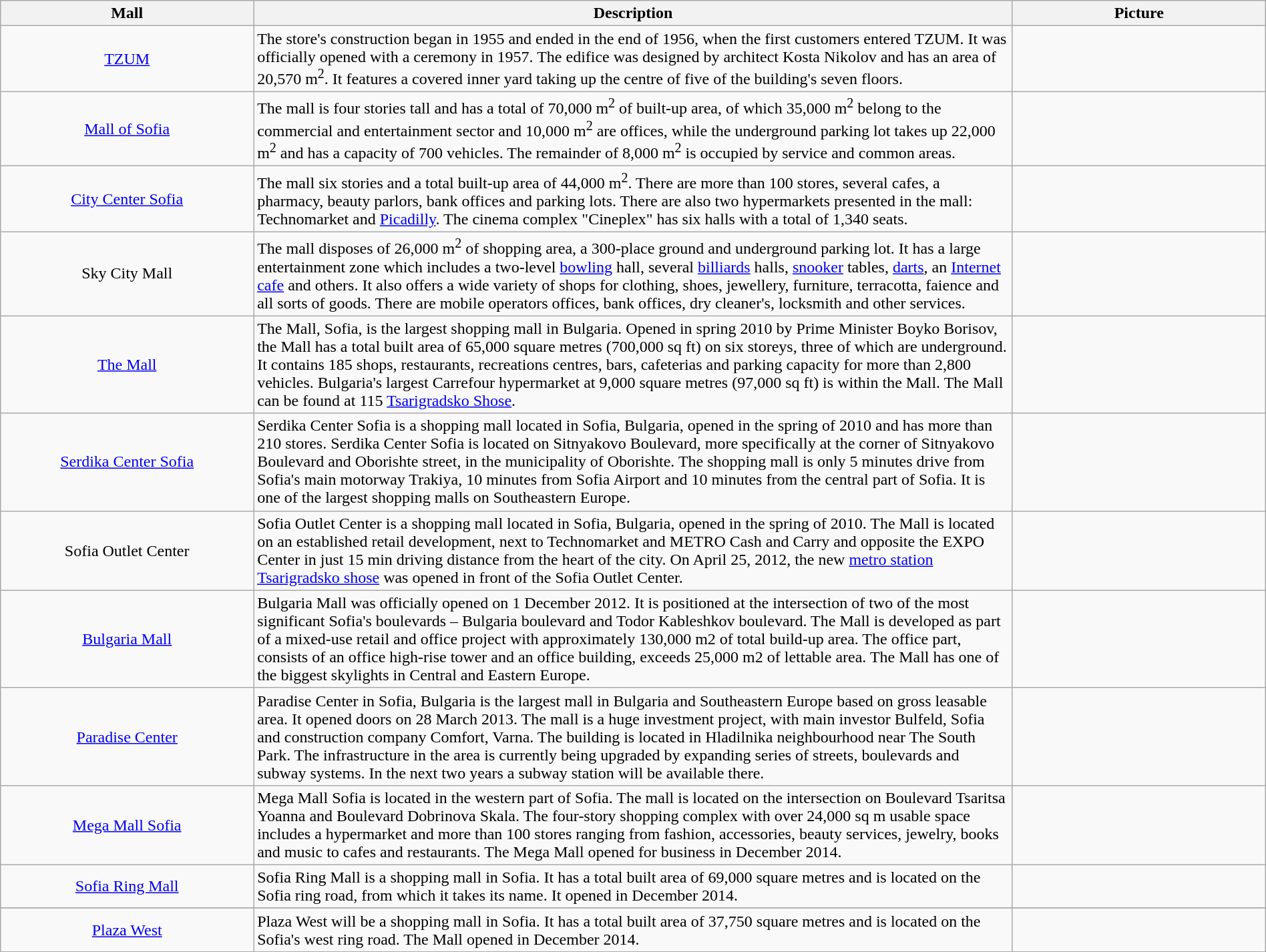<table style="width:100%;" class="wikitable" border="1">
<tr>
<th width=8%>Mall</th>
<th width=24%>Description</th>
<th width=8%>Picture</th>
</tr>
<tr>
<td align="center"><a href='#'>TZUM</a></td>
<td align="left">The store's construction began in 1955 and ended in the end of 1956, when the first customers entered TZUM. It was officially opened with a ceremony in 1957. The edifice was designed by architect Kosta Nikolov and has an area of 20,570 m<sup>2</sup>. It features a covered inner yard taking up the centre of five of the building's seven floors.</td>
<td align="center"></td>
</tr>
<tr>
<td align="center"><a href='#'>Mall of Sofia</a></td>
<td align="left">The mall is four stories tall and has a total of 70,000 m<sup>2</sup> of built-up area, of which 35,000 m<sup>2</sup> belong to the commercial and entertainment sector and 10,000 m<sup>2</sup>  are offices, while the underground parking lot takes up 22,000 m<sup>2</sup>  and has a capacity of 700 vehicles. The remainder of 8,000 m<sup>2</sup> is occupied by service and common areas.</td>
<td align="center"></td>
</tr>
<tr>
<td align="center"><a href='#'>City Center Sofia</a></td>
<td align="left">The mall six stories and a total built-up area of 44,000 m<sup>2</sup>. There are more than 100 stores, several cafes, a pharmacy, beauty parlors, bank offices and parking lots. There are also two hypermarkets presented in the mall: Technomarket and <a href='#'>Picadilly</a>. The cinema complex "Cineplex" has six halls with a total of 1,340 seats.</td>
<td align="center"></td>
</tr>
<tr>
<td align="center">Sky City Mall</td>
<td align="left">The mall disposes of 26,000 m<sup>2</sup> of shopping area, a 300-place ground and underground parking lot. It has a large entertainment zone which includes a two-level <a href='#'>bowling</a> hall, several <a href='#'>billiards</a> halls, <a href='#'>snooker</a> tables, <a href='#'>darts</a>, an <a href='#'>Internet cafe</a> and others. It also offers a wide variety of shops for clothing, shoes, jewellery, furniture, terracotta, faience and all sorts of goods. There are mobile operators offices, bank offices, dry cleaner's, locksmith and other services.</td>
<td align="center"></td>
</tr>
<tr>
<td align="center"><a href='#'>The Mall</a></td>
<td align="left">The Mall, Sofia, is the largest shopping mall in Bulgaria. Opened in spring 2010 by Prime Minister Boyko Borisov, the Mall has a total built area of 65,000 square metres (700,000 sq ft) on six storeys, three of which are underground. It contains 185 shops, restaurants, recreations centres, bars, cafeterias and parking capacity for more than 2,800 vehicles. Bulgaria's largest Carrefour hypermarket at 9,000 square metres (97,000 sq ft) is within the Mall. The Mall can be found at 115 <a href='#'>Tsarigradsko Shose</a>.</td>
<td align="center"></td>
</tr>
<tr>
<td align="center"><a href='#'>Serdika Center Sofia</a></td>
<td align="left">Serdika Center Sofia is a shopping mall located in Sofia, Bulgaria, opened in the spring of 2010 and has more than 210 stores. Serdika Center Sofia is located on Sitnyakovo Boulevard, more specifically at the corner of Sitnyakovo Boulevard and Oborishte street, in the municipality of Oborishte. The shopping mall is only 5 minutes drive from Sofia's main motorway Trakiya, 10 minutes from Sofia Airport and 10 minutes from the central part of Sofia. It is one of the largest shopping malls on Southeastern Europe.</td>
<td align="center"></td>
</tr>
<tr>
<td align="center">Sofia Outlet Center</td>
<td align="left">Sofia Outlet Center is a shopping mall located in Sofia, Bulgaria, opened in the spring of 2010. The Mall is located on an established retail development, next to Technomarket and METRO Cash and Carry and opposite the EXPO Center in just 15 min driving distance from the heart of the city. On April 25, 2012, the new <a href='#'>metro station Tsarigradsko shose</a> was opened in front of the Sofia Outlet Center.</td>
<td></td>
</tr>
<tr>
<td align="center"><a href='#'>Bulgaria Mall</a></td>
<td align="left">Bulgaria Mall was officially opened on 1 December 2012. It  is positioned at the intersection of two of the most significant Sofia's boulevards – Bulgaria boulevard and Todor Kableshkov boulevard. The Mall is developed as part of a mixed-use retail and office project with approximately 130,000 m2 of total build-up area. The office part, consists of an office high-rise tower and an office building, exceeds 25,000 m2 of lettable area. The Mall has one of the biggest skylights in Central and Eastern Europe.</td>
<td></td>
</tr>
<tr>
<td align="center"><a href='#'>Paradise Center</a></td>
<td align="left">Paradise Center in Sofia, Bulgaria is the largest mall in Bulgaria and Southeastern Europe based on gross leasable area. It opened doors on 28 March 2013. The mall is a huge investment project, with main investor Bulfeld, Sofia and construction company Comfort, Varna. The building is located in Hladilnika neighbourhood near The South Park. The infrastructure in the area is currently being upgraded by expanding series of streets, boulevards and subway systems. In the next two years a subway station will be available there.</td>
<td></td>
</tr>
<tr>
<td align="center"><a href='#'>Mega Mall Sofia</a></td>
<td align="left">Mega Mall Sofia is located in the western part of Sofia. The mall is located on the intersection on Boulevard Tsaritsa Yoanna and Boulevard Dobrinova Skala. The four-story shopping complex with over 24,000 sq m usable space includes a hypermarket and more than 100 stores ranging from fashion, accessories, beauty services, jewelry, books and music to cafes and restaurants. The Mega Mall opened for business in December 2014.</td>
<td></td>
</tr>
<tr>
<td align="center"><a href='#'>Sofia Ring Mall</a></td>
<td align="left">Sofia Ring Mall is a shopping mall in Sofia. It has a total built area of 69,000 square metres and is located on the Sofia ring road, from which it takes its name. It opened in December 2014.</td>
<td></td>
</tr>
<tr>
</tr>
<tr>
<td align="center"><a href='#'>Plaza West</a></td>
<td align="left">Plaza West will be a shopping mall in Sofia. It has a total built area of 37,750 square metres and is located on the Sofia's west ring road. The Mall opened in December 2014.</td>
<td></td>
</tr>
<tr>
</tr>
</table>
